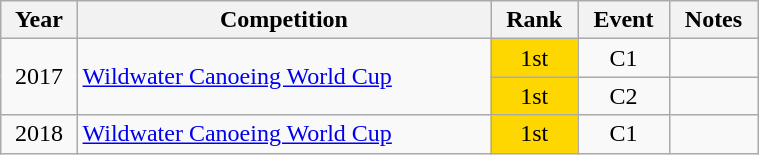<table class="wikitable" width=40% style="font-size:100%; text-align:center;">
<tr>
<th>Year</th>
<th>Competition</th>
<th>Rank</th>
<th>Event</th>
<th>Notes</th>
</tr>
<tr>
<td rowspan=2>2017</td>
<td rowspan=2 align=left><a href='#'>Wildwater Canoeing World Cup</a></td>
<td bgcolor=gold>1st</td>
<td>C1</td>
<td></td>
</tr>
<tr>
<td bgcolor=gold>1st</td>
<td>C2</td>
<td></td>
</tr>
<tr>
<td rowspan=2>2018</td>
<td rowspan=2 align=left><a href='#'>Wildwater Canoeing World Cup</a></td>
<td bgcolor=gold>1st</td>
<td>C1</td>
<td></td>
</tr>
</table>
